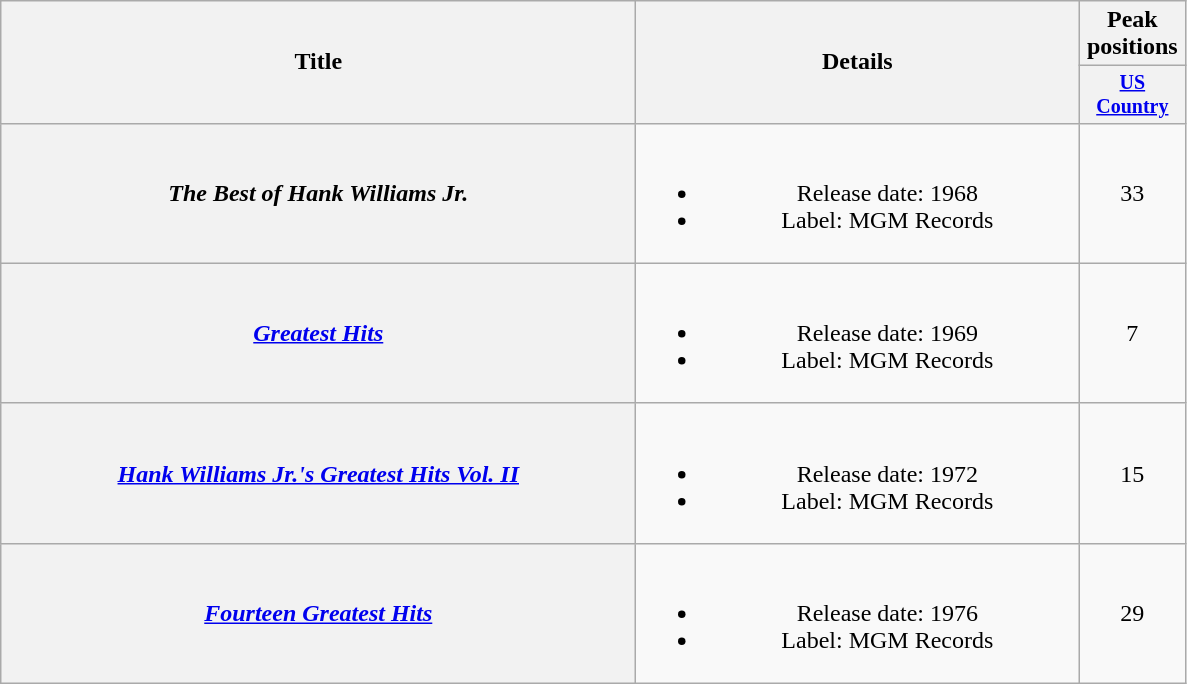<table class="wikitable plainrowheaders" style="text-align:center;">
<tr>
<th rowspan="2" style="width:26em;">Title</th>
<th rowspan="2" style="width:18em;">Details</th>
<th>Peak positions</th>
</tr>
<tr style="font-size:smaller;">
<th style="width:65px;"><a href='#'>US Country</a></th>
</tr>
<tr>
<th scope="row"><em>The Best of Hank Williams Jr.</em></th>
<td><br><ul><li>Release date: 1968</li><li>Label: MGM Records</li></ul></td>
<td>33</td>
</tr>
<tr>
<th scope="row"><em><a href='#'>Greatest Hits</a></em></th>
<td><br><ul><li>Release date: 1969</li><li>Label: MGM Records</li></ul></td>
<td>7</td>
</tr>
<tr>
<th scope="row"><em><a href='#'>Hank Williams Jr.'s Greatest Hits Vol. II</a></em></th>
<td><br><ul><li>Release date: 1972</li><li>Label: MGM Records</li></ul></td>
<td>15</td>
</tr>
<tr>
<th scope="row"><em><a href='#'>Fourteen Greatest Hits</a></em></th>
<td><br><ul><li>Release date: 1976</li><li>Label: MGM Records</li></ul></td>
<td>29</td>
</tr>
</table>
